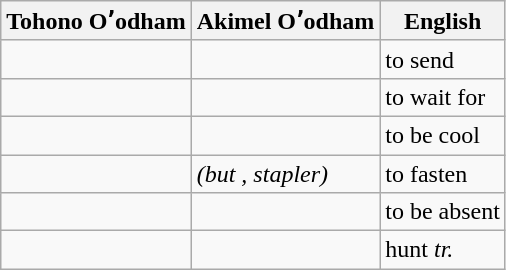<table class="wikitable">
<tr>
<th>Tohono Oʼodham</th>
<th>Akimel Oʼodham</th>
<th>English</th>
</tr>
<tr>
<td></td>
<td></td>
<td>to send</td>
</tr>
<tr>
<td></td>
<td></td>
<td>to wait for</td>
</tr>
<tr>
<td></td>
<td></td>
<td>to be cool</td>
</tr>
<tr>
<td></td>
<td> <em>(but , stapler)</em></td>
<td>to fasten</td>
</tr>
<tr>
<td></td>
<td></td>
<td>to be absent</td>
</tr>
<tr>
<td></td>
<td></td>
<td>hunt <em>tr.</em></td>
</tr>
</table>
